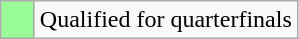<table class="wikitable">
<tr>
<td width=15px bgcolor="#98fb98"></td>
<td>Qualified for quarterfinals</td>
</tr>
</table>
